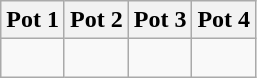<table class="wikitable">
<tr>
<th>Pot 1</th>
<th>Pot 2</th>
<th>Pot 3</th>
<th>Pot 4</th>
</tr>
<tr>
<td style="vertical-align: top;"><br></td>
<td style="vertical-align: top;"><br></td>
<td style="vertical-align: top;"><br></td>
<td style="vertical-align: top;"><br></td>
</tr>
</table>
